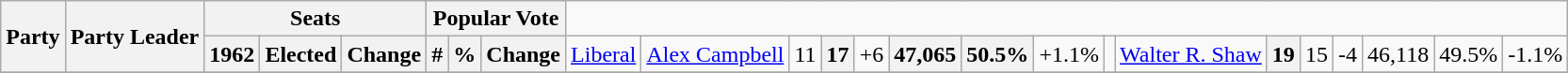<table class="wikitable">
<tr>
<th rowspan="2" colspan="2">Party</th>
<th rowspan="2">Party Leader</th>
<th colspan="3">Seats</th>
<th colspan="3">Popular Vote</th>
</tr>
<tr>
<th>1962</th>
<th>Elected</th>
<th>Change</th>
<th>#</th>
<th>%</th>
<th>Change<br>
</th>
<td><a href='#'>Liberal</a></td>
<td><a href='#'>Alex Campbell</a></td>
<td align=right>11</td>
<th align=right>17</th>
<td align=right>+6</td>
<th align=right>47,065</th>
<th align=right>50.5%</th>
<td align=right>+1.1%<br>
</td>
<td></td>
<td><a href='#'>Walter R. Shaw</a></td>
<th align=right>19</th>
<td align=right>15</td>
<td align=right>-4</td>
<td align=right>46,118</td>
<td align=right>49.5%</td>
<td align=right>-1.1%</td>
</tr>
<tr>
</tr>
</table>
